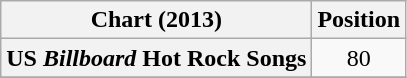<table class="wikitable plainrowheaders sortable" style="text-align:center;">
<tr>
<th>Chart (2013)</th>
<th>Position</th>
</tr>
<tr>
<th scope="row">US <em>Billboard</em> Hot Rock Songs</th>
<td>80</td>
</tr>
<tr>
</tr>
</table>
